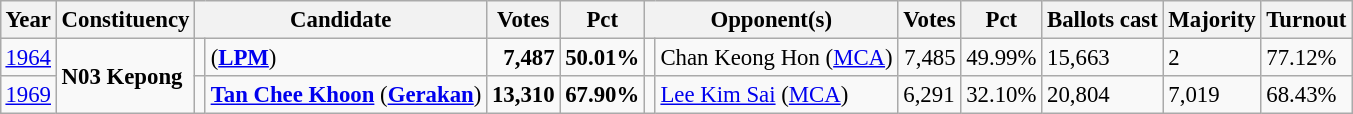<table class="wikitable" style="margin:0.5em ; font-size:95%">
<tr>
<th>Year</th>
<th>Constituency</th>
<th colspan=2>Candidate</th>
<th>Votes</th>
<th>Pct</th>
<th colspan=2>Opponent(s)</th>
<th>Votes</th>
<th>Pct</th>
<th>Ballots cast</th>
<th>Majority</th>
<th>Turnout</th>
</tr>
<tr>
<td><a href='#'>1964</a></td>
<td rowspan=2><strong>N03 Kepong</strong></td>
<td bgcolor=></td>
<td> (<a href='#'><strong>LPM</strong></a>)</td>
<td align=right><strong>7,487</strong></td>
<td><strong>50.01%</strong></td>
<td></td>
<td>Chan Keong Hon (<a href='#'>MCA</a>)</td>
<td align=right>7,485</td>
<td>49.99%</td>
<td>15,663</td>
<td>2</td>
<td>77.12%</td>
</tr>
<tr>
<td><a href='#'>1969</a></td>
<td bgcolor=></td>
<td><strong><a href='#'>Tan Chee Khoon</a></strong> (<a href='#'><strong>Gerakan</strong></a>)</td>
<td align=right><strong>13,310</strong></td>
<td><strong>67.90%</strong></td>
<td></td>
<td><a href='#'>Lee Kim Sai</a> (<a href='#'>MCA</a>)</td>
<td align=righ>6,291</td>
<td>32.10%</td>
<td>20,804</td>
<td>7,019</td>
<td>68.43%</td>
</tr>
</table>
